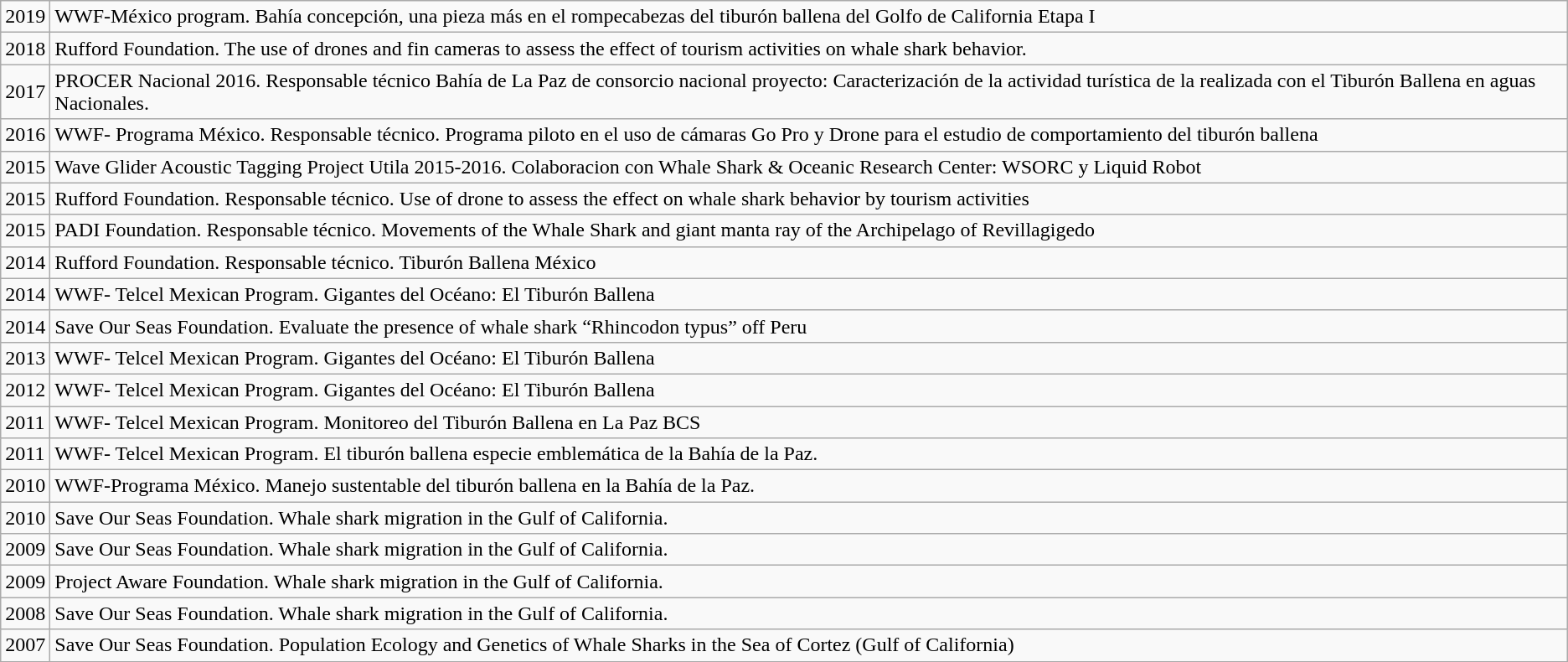<table class="wikitable">
<tr>
<td>2019</td>
<td>WWF-México program. Bahía concepción, una pieza más  en el rompecabezas del tiburón ballena del Golfo de California Etapa I</td>
</tr>
<tr>
<td>2018</td>
<td>Rufford  Foundation. The use of drones and fin cameras to assess the effect of tourism  activities on whale shark behavior.</td>
</tr>
<tr>
<td>2017</td>
<td>PROCER Nacional 2016. Responsable técnico Bahía de  La Paz de consorcio nacional proyecto: Caracterización de la actividad turística de la realizada con el  Tiburón Ballena en aguas Nacionales.</td>
</tr>
<tr>
<td>2016</td>
<td>WWF- Programa México. Responsable técnico. Programa piloto en el uso de  cámaras Go Pro y Drone para el estudio de comportamiento del tiburón ballena</td>
</tr>
<tr>
<td>2015</td>
<td>Wave  Glider Acoustic Tagging Project Utila 2015-2016. Colaboracion con Whale Shark  & Oceanic Research Center: WSORC y Liquid Robot</td>
</tr>
<tr>
<td>2015</td>
<td>Rufford  Foundation. Responsable técnico. Use of drone to assess the effect on whale  shark behavior by tourism activities</td>
</tr>
<tr>
<td>2015</td>
<td>PADI  Foundation. Responsable técnico. Movements of the Whale Shark and giant manta  ray of the Archipelago of Revillagigedo</td>
</tr>
<tr>
<td>2014</td>
<td>Rufford  Foundation. Responsable técnico. Tiburón Ballena México</td>
</tr>
<tr>
<td>2014</td>
<td>WWF-  Telcel Mexican Program. Gigantes del Océano: El Tiburón Ballena</td>
</tr>
<tr>
<td>2014</td>
<td>Save Our Seas Foundation. Evaluate  the presence of whale shark “Rhincodon typus” off Peru</td>
</tr>
<tr>
<td>2013</td>
<td>WWF-  Telcel Mexican Program. Gigantes del Océano: El Tiburón Ballena</td>
</tr>
<tr>
<td>2012</td>
<td>WWF-  Telcel Mexican Program. Gigantes del Océano: El Tiburón Ballena</td>
</tr>
<tr>
<td>2011</td>
<td>WWF-  Telcel Mexican Program. Monitoreo  del Tiburón Ballena en La Paz BCS</td>
</tr>
<tr>
<td>2011</td>
<td>WWF-  Telcel Mexican Program. El tiburón ballena especie emblemática de la Bahía de  la Paz.</td>
</tr>
<tr>
<td>2010</td>
<td>WWF-Programa  México. Manejo sustentable del tiburón ballena en la Bahía de la Paz.</td>
</tr>
<tr>
<td>2010</td>
<td>Save Our Seas Foundation. Whale  shark migration in the Gulf of California.</td>
</tr>
<tr>
<td>2009</td>
<td>Save Our Seas Foundation. Whale  shark migration in the Gulf of California.</td>
</tr>
<tr>
<td>2009</td>
<td>Project Aware Foundation. Whale  shark migration in the Gulf of California.</td>
</tr>
<tr>
<td>2008</td>
<td>Save Our Seas Foundation. Whale  shark migration in the Gulf of California.</td>
</tr>
<tr>
<td>2007</td>
<td>Save Our Seas Foundation.  Population Ecology and Genetics of Whale Sharks in the Sea of Cortez (Gulf of  California)</td>
</tr>
</table>
